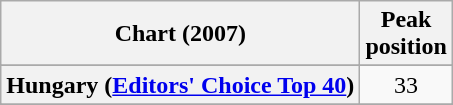<table class="wikitable sortable plainrowheaders"  style="text-align:center">
<tr>
<th scope="col">Chart (2007)</th>
<th scope="col">Peak<br>position</th>
</tr>
<tr>
</tr>
<tr>
</tr>
<tr>
<th scope="row">Hungary (<a href='#'>Editors' Choice Top 40</a>)</th>
<td>33</td>
</tr>
<tr>
</tr>
<tr>
</tr>
<tr>
</tr>
<tr>
</tr>
<tr>
</tr>
</table>
